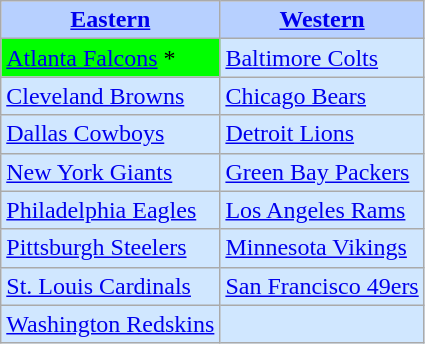<table class="wikitable">
<tr>
<th style="background-color: #B7D0FF;"><strong><a href='#'>Eastern</a></strong></th>
<th style="background-color: #B7D0FF;"><strong><a href='#'>Western</a></strong></th>
</tr>
<tr>
<td style="background-color: #00FF00;"><a href='#'>Atlanta Falcons</a> *</td>
<td style="background-color: #D0E7FF;"><a href='#'>Baltimore Colts</a></td>
</tr>
<tr>
<td style="background-color: #D0E7FF;"><a href='#'>Cleveland Browns</a></td>
<td style="background-color: #D0E7FF;"><a href='#'>Chicago Bears</a></td>
</tr>
<tr>
<td style="background-color: #D0E7FF;"><a href='#'>Dallas Cowboys</a></td>
<td style="background-color: #D0E7FF;"><a href='#'>Detroit Lions</a></td>
</tr>
<tr>
<td style="background-color: #D0E7FF;"><a href='#'>New York Giants</a></td>
<td style="background-color: #D0E7FF;"><a href='#'>Green Bay Packers</a></td>
</tr>
<tr>
<td style="background-color: #D0E7FF;"><a href='#'>Philadelphia Eagles</a></td>
<td style="background-color: #D0E7FF;"><a href='#'>Los Angeles Rams</a></td>
</tr>
<tr>
<td style="background-color: #D0E7FF;"><a href='#'>Pittsburgh Steelers</a></td>
<td style="background-color: #D0E7FF;"><a href='#'>Minnesota Vikings</a></td>
</tr>
<tr>
<td style="background-color: #D0E7FF;"><a href='#'>St. Louis Cardinals</a></td>
<td style="background-color: #D0E7FF;"><a href='#'>San Francisco 49ers</a></td>
</tr>
<tr>
<td style="background-color: #D0E7FF;"><a href='#'>Washington Redskins</a></td>
<td style="background-color: #D0E7FF;"></td>
</tr>
</table>
